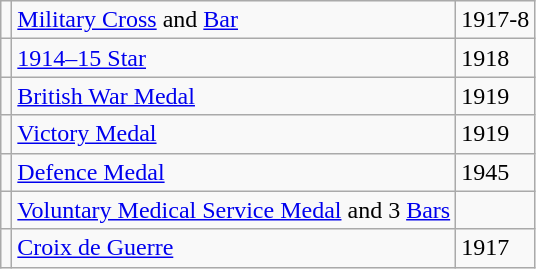<table class="wikitable">
<tr>
<td></td>
<td><a href='#'>Military Cross</a> and <a href='#'>Bar</a></td>
<td>1917-8</td>
</tr>
<tr>
<td></td>
<td><a href='#'>1914–15 Star</a></td>
<td>1918</td>
</tr>
<tr>
<td></td>
<td><a href='#'>British War Medal</a></td>
<td>1919</td>
</tr>
<tr>
<td></td>
<td><a href='#'>Victory Medal</a></td>
<td>1919</td>
</tr>
<tr>
<td></td>
<td><a href='#'>Defence Medal</a></td>
<td>1945</td>
</tr>
<tr>
<td></td>
<td><a href='#'>Voluntary Medical Service Medal</a> and 3 <a href='#'>Bars</a></td>
<td></td>
</tr>
<tr>
<td></td>
<td><a href='#'>Croix de Guerre</a></td>
<td>1917</td>
</tr>
</table>
